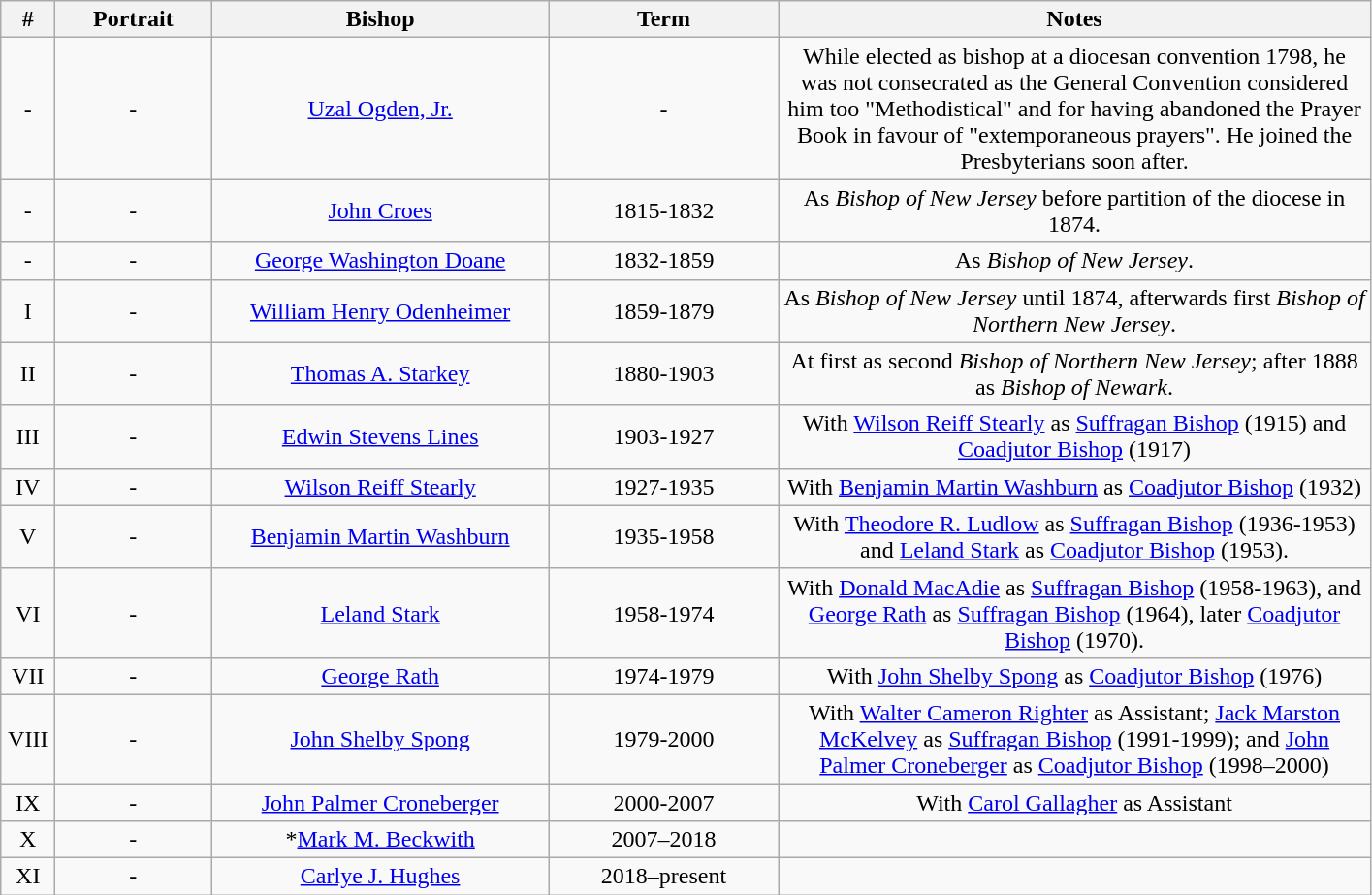<table class="wikitable" style="text-align:center">
<tr>
<th scope=col width=30>#</th>
<th scope=col width=100>Portrait</th>
<th scope=col width=225>Bishop</th>
<th scope=col width=150>Term</th>
<th scope=col width=400>Notes</th>
</tr>
<tr>
<td>-</td>
<td>-</td>
<td><a href='#'>Uzal Ogden, Jr.</a></td>
<td>-</td>
<td>While elected as bishop at a diocesan convention 1798, he was not consecrated as the General Convention considered him too "Methodistical" and for having abandoned the Prayer Book in favour of "extemporaneous prayers". He joined the Presbyterians soon after.</td>
</tr>
<tr>
<td>-</td>
<td>-</td>
<td><a href='#'>John Croes</a></td>
<td>1815-1832</td>
<td>As <em>Bishop of New Jersey</em> before partition of the diocese in 1874.</td>
</tr>
<tr>
<td>-</td>
<td>-</td>
<td><a href='#'>George Washington Doane</a></td>
<td>1832-1859</td>
<td>As <em>Bishop of New Jersey</em>.</td>
</tr>
<tr>
<td>I</td>
<td>-</td>
<td><a href='#'>William Henry Odenheimer</a></td>
<td>1859-1879</td>
<td>As <em>Bishop of New Jersey</em> until 1874, afterwards first <em>Bishop of Northern New Jersey</em>.</td>
</tr>
<tr>
<td>II</td>
<td>-</td>
<td><a href='#'>Thomas A. Starkey</a></td>
<td>1880-1903</td>
<td>At first as second <em>Bishop of Northern New Jersey</em>; after 1888 as <em>Bishop of Newark</em>.</td>
</tr>
<tr>
<td>III</td>
<td>-</td>
<td><a href='#'>Edwin Stevens Lines</a></td>
<td>1903-1927</td>
<td>With <a href='#'>Wilson Reiff Stearly</a> as <a href='#'>Suffragan Bishop</a> (1915) and <a href='#'>Coadjutor Bishop</a> (1917)</td>
</tr>
<tr>
<td>IV</td>
<td>-</td>
<td><a href='#'>Wilson Reiff Stearly</a></td>
<td>1927-1935</td>
<td>With <a href='#'>Benjamin Martin Washburn</a> as <a href='#'>Coadjutor Bishop</a> (1932)</td>
</tr>
<tr>
<td>V</td>
<td>-</td>
<td><a href='#'>Benjamin Martin Washburn</a></td>
<td>1935-1958</td>
<td>With <a href='#'>Theodore R. Ludlow</a> as <a href='#'>Suffragan Bishop</a> (1936-1953) and <a href='#'>Leland Stark</a> as <a href='#'>Coadjutor Bishop</a> (1953).</td>
</tr>
<tr>
<td>VI</td>
<td>-</td>
<td><a href='#'>Leland Stark</a></td>
<td>1958-1974</td>
<td>With <a href='#'>Donald MacAdie</a> as <a href='#'>Suffragan Bishop</a> (1958-1963), and <a href='#'>George Rath</a> as <a href='#'>Suffragan Bishop</a> (1964), later <a href='#'>Coadjutor Bishop</a> (1970).</td>
</tr>
<tr>
<td>VII</td>
<td>-</td>
<td><a href='#'>George Rath</a></td>
<td>1974-1979</td>
<td>With <a href='#'>John Shelby Spong</a> as <a href='#'>Coadjutor Bishop</a> (1976)</td>
</tr>
<tr>
<td>VIII</td>
<td>-</td>
<td><a href='#'>John Shelby Spong</a></td>
<td>1979-2000</td>
<td>With <a href='#'>Walter Cameron Righter</a> as Assistant; <a href='#'>Jack Marston McKelvey</a> as <a href='#'>Suffragan Bishop</a> (1991-1999); and <a href='#'>John Palmer Croneberger</a> as <a href='#'>Coadjutor Bishop</a> (1998–2000)</td>
</tr>
<tr>
<td>IX</td>
<td>-</td>
<td><a href='#'>John Palmer Croneberger</a></td>
<td>2000-2007</td>
<td>With <a href='#'>Carol Gallagher</a> as Assistant</td>
</tr>
<tr>
<td>X</td>
<td>-</td>
<td>*<a href='#'>Mark M. Beckwith</a></td>
<td>2007–2018</td>
<td></td>
</tr>
<tr>
<td>XI</td>
<td>-</td>
<td><a href='#'>Carlye J. Hughes</a></td>
<td>2018–present</td>
<td></td>
</tr>
</table>
